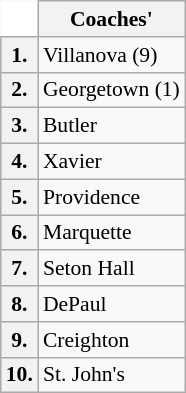<table class="wikitable" style="white-space:nowrap; font-size:90%;">
<tr>
<td ! colspan=1 style="background:white; border-top-style:hidden; border-left-style:hidden;"></td>
<th>Coaches'</th>
</tr>
<tr>
<th>1.</th>
<td>Villanova (9)</td>
</tr>
<tr>
<th>2.</th>
<td>Georgetown (1)</td>
</tr>
<tr>
<th>3.</th>
<td>Butler</td>
</tr>
<tr>
<th>4.</th>
<td>Xavier</td>
</tr>
<tr>
<th>5.</th>
<td>Providence</td>
</tr>
<tr>
<th>6.</th>
<td>Marquette</td>
</tr>
<tr>
<th>7.</th>
<td>Seton Hall</td>
</tr>
<tr>
<th>8.</th>
<td>DePaul</td>
</tr>
<tr>
<th>9.</th>
<td>Creighton</td>
</tr>
<tr>
<th>10.</th>
<td>St. John's</td>
</tr>
</table>
